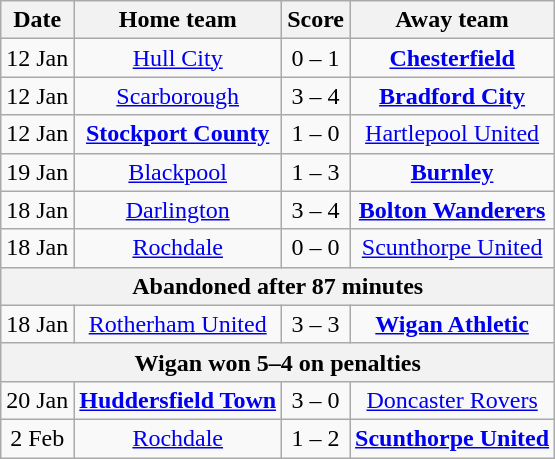<table class="wikitable" style="text-align: center">
<tr>
<th>Date</th>
<th>Home team</th>
<th>Score</th>
<th>Away team</th>
</tr>
<tr>
<td>12 Jan</td>
<td><a href='#'>Hull City</a></td>
<td>0 – 1</td>
<td><strong><a href='#'>Chesterfield</a></strong></td>
</tr>
<tr>
<td>12 Jan</td>
<td><a href='#'>Scarborough</a></td>
<td>3 – 4</td>
<td><strong><a href='#'>Bradford City</a></strong></td>
</tr>
<tr>
<td>12 Jan</td>
<td><strong><a href='#'>Stockport County</a></strong></td>
<td>1 – 0</td>
<td><a href='#'>Hartlepool United</a></td>
</tr>
<tr>
<td>19 Jan</td>
<td><a href='#'>Blackpool</a></td>
<td>1 – 3</td>
<td><strong><a href='#'>Burnley</a></strong></td>
</tr>
<tr>
<td>18 Jan</td>
<td><a href='#'>Darlington</a></td>
<td>3 – 4</td>
<td><strong><a href='#'>Bolton Wanderers</a></strong></td>
</tr>
<tr>
<td>18 Jan</td>
<td><a href='#'>Rochdale</a></td>
<td>0 – 0</td>
<td><a href='#'>Scunthorpe United</a></td>
</tr>
<tr>
<th colspan="5">Abandoned after 87 minutes</th>
</tr>
<tr>
<td>18 Jan</td>
<td><a href='#'>Rotherham United</a></td>
<td>3 – 3</td>
<td><strong><a href='#'>Wigan Athletic</a></strong></td>
</tr>
<tr>
<th colspan="5">Wigan won 5–4 on penalties</th>
</tr>
<tr>
<td>20 Jan</td>
<td><strong><a href='#'>Huddersfield Town</a></strong></td>
<td>3 – 0</td>
<td><a href='#'>Doncaster Rovers</a></td>
</tr>
<tr>
<td>2 Feb</td>
<td><a href='#'>Rochdale</a></td>
<td>1 – 2</td>
<td><strong><a href='#'>Scunthorpe United</a></strong></td>
</tr>
</table>
